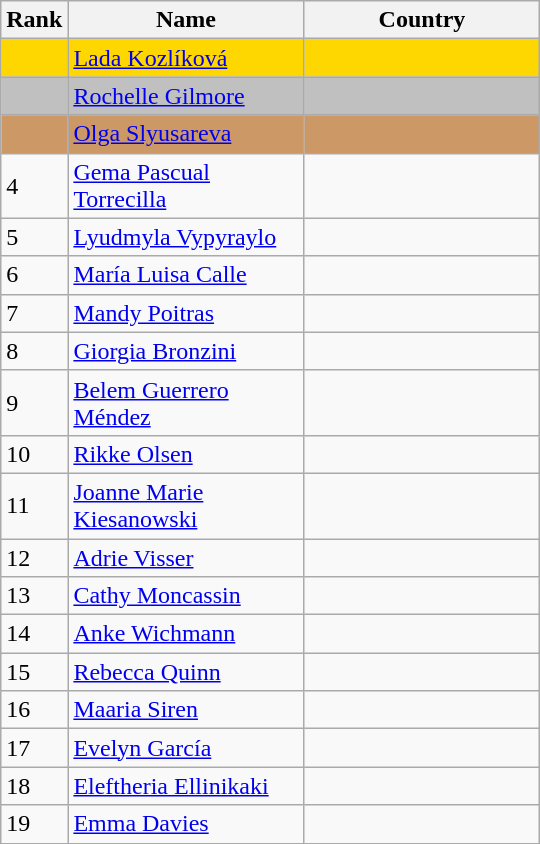<table class="wikitable">
<tr>
<th width=20>Rank</th>
<th width=150>Name</th>
<th width=150>Country</th>
</tr>
<tr bgcolor=gold>
<td></td>
<td><a href='#'>Lada Kozlíková</a></td>
<td></td>
</tr>
<tr bgcolor=silver>
<td></td>
<td><a href='#'>Rochelle Gilmore</a></td>
<td></td>
</tr>
<tr bgcolor=cc9966>
<td></td>
<td><a href='#'>Olga Slyusareva</a></td>
<td></td>
</tr>
<tr>
<td>4</td>
<td><a href='#'>Gema Pascual Torrecilla</a></td>
<td></td>
</tr>
<tr>
<td>5</td>
<td><a href='#'>Lyudmyla Vypyraylo</a></td>
<td></td>
</tr>
<tr>
<td>6</td>
<td><a href='#'>María Luisa Calle</a></td>
<td></td>
</tr>
<tr>
<td>7</td>
<td><a href='#'>Mandy Poitras</a></td>
<td></td>
</tr>
<tr>
<td>8</td>
<td><a href='#'>Giorgia Bronzini</a></td>
<td></td>
</tr>
<tr>
<td>9</td>
<td><a href='#'>Belem Guerrero Méndez</a></td>
<td></td>
</tr>
<tr>
<td>10</td>
<td><a href='#'>Rikke Olsen</a></td>
<td></td>
</tr>
<tr>
<td>11</td>
<td><a href='#'>Joanne Marie Kiesanowski</a></td>
<td></td>
</tr>
<tr>
<td>12</td>
<td><a href='#'>Adrie Visser</a></td>
<td></td>
</tr>
<tr>
<td>13</td>
<td><a href='#'>Cathy Moncassin</a></td>
<td></td>
</tr>
<tr>
<td>14</td>
<td><a href='#'>Anke Wichmann</a></td>
<td></td>
</tr>
<tr>
<td>15</td>
<td><a href='#'>Rebecca Quinn</a></td>
<td></td>
</tr>
<tr>
<td>16</td>
<td><a href='#'>Maaria Siren</a></td>
<td></td>
</tr>
<tr>
<td>17</td>
<td><a href='#'>Evelyn García</a></td>
<td></td>
</tr>
<tr>
<td>18</td>
<td><a href='#'>Eleftheria Ellinikaki</a></td>
<td></td>
</tr>
<tr>
<td>19</td>
<td><a href='#'>Emma Davies</a></td>
<td></td>
</tr>
</table>
